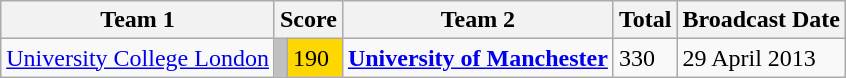<table class="wikitable" border="1">
<tr>
<th>Team 1</th>
<th colspan=2>Score</th>
<th>Team 2</th>
<th>Total</th>
<th>Broadcast Date</th>
</tr>
<tr>
<td><a href='#'>University College London</a></td>
<td style="background:silver"></td>
<td style="background:gold">190</td>
<td><strong><a href='#'>University of Manchester</a></strong></td>
<td>330</td>
<td>29 April 2013</td>
</tr>
</table>
